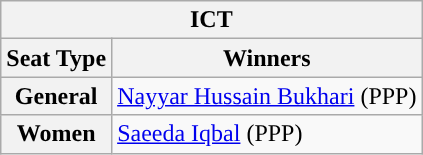<table class="wikitable">
<tr>
<th colspan="2">ICT</th>
</tr>
<tr>
<th>Seat Type</th>
<th>Winners</th>
</tr>
<tr>
<th>General</th>
<td style="background:"><a href='#'>Nayyar Hussain Bukhari</a> (PPP)</td>
</tr>
<tr>
<th>Women</th>
<td style="background:"><a href='#'>Saeeda Iqbal</a> (PPP)</td>
</tr>
</table>
